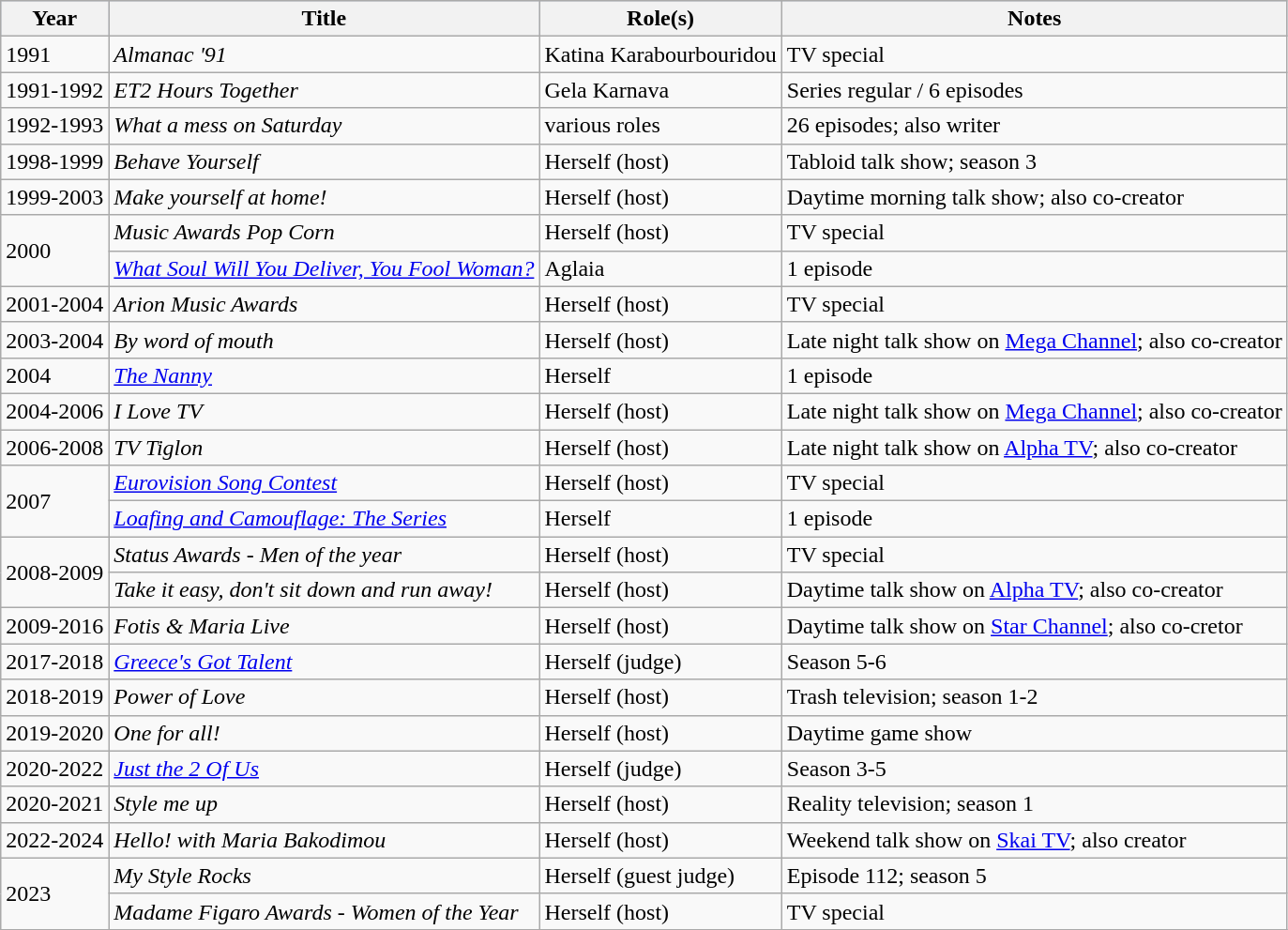<table class="wikitable">
<tr style="background:#b0c4de; text-align:center;">
<th>Year</th>
<th>Title</th>
<th>Role(s)</th>
<th>Notes</th>
</tr>
<tr>
<td>1991</td>
<td><em>Almanac '91</em></td>
<td>Katina Karabourbouridou</td>
<td>TV special</td>
</tr>
<tr>
<td>1991-1992</td>
<td><em>ET2 Hours Together</em></td>
<td>Gela Karnava</td>
<td>Series regular / 6 episodes</td>
</tr>
<tr>
<td>1992-1993</td>
<td><em>What a mess on Saturday</em></td>
<td>various roles</td>
<td>26 episodes; also writer</td>
</tr>
<tr>
<td>1998-1999</td>
<td><em>Behave Yourself</em></td>
<td>Herself (host)</td>
<td>Tabloid talk show; season 3</td>
</tr>
<tr>
<td>1999-2003</td>
<td><em>Make yourself at home!</em></td>
<td>Herself (host)</td>
<td>Daytime morning talk show; also co-creator</td>
</tr>
<tr>
<td rowspan="2">2000</td>
<td><em>Music Awards Pop Corn</em></td>
<td>Herself (host)</td>
<td>TV special</td>
</tr>
<tr>
<td><a href='#'><em>What Soul Will You Deliver, You Fool Woman?</em></a></td>
<td>Aglaia</td>
<td>1 episode</td>
</tr>
<tr>
<td>2001-2004</td>
<td><em>Arion Music Awards</em></td>
<td>Herself (host)</td>
<td>TV special</td>
</tr>
<tr>
<td>2003-2004</td>
<td><em>By word of mouth</em></td>
<td>Herself (host)</td>
<td>Late night talk show on <a href='#'>Mega Channel</a>; also co-creator</td>
</tr>
<tr>
<td>2004</td>
<td><a href='#'><em>The Nanny</em></a></td>
<td>Herself</td>
<td>1 episode</td>
</tr>
<tr>
<td>2004-2006</td>
<td><em>I Love TV</em></td>
<td>Herself (host)</td>
<td>Late night talk show on <a href='#'>Mega Channel</a>; also co-creator</td>
</tr>
<tr>
<td>2006-2008</td>
<td><em>TV Tiglon</em></td>
<td>Herself (host)</td>
<td>Late night talk show on <a href='#'>Alpha TV</a>; also co-creator</td>
</tr>
<tr>
<td rowspan="2">2007</td>
<td><a href='#'><em>Eurovision Song Contest</em></a></td>
<td>Herself (host)</td>
<td>TV special</td>
</tr>
<tr>
<td><a href='#'><em>Loafing and Camouflage: The Series</em></a></td>
<td>Herself</td>
<td>1 episode</td>
</tr>
<tr>
<td rowspan="2">2008-2009</td>
<td><em>Status Awards - Men of the year</em></td>
<td>Herself (host)</td>
<td>TV special</td>
</tr>
<tr>
<td><em>Take it easy, don't sit down and run away!</em></td>
<td>Herself (host)</td>
<td>Daytime talk show on <a href='#'>Alpha TV</a>; also co-creator</td>
</tr>
<tr>
<td>2009-2016</td>
<td><em>Fotis & Maria Live</em></td>
<td>Herself (host)</td>
<td>Daytime talk show on <a href='#'>Star Channel</a>; also co-cretor</td>
</tr>
<tr>
<td>2017-2018</td>
<td><a href='#'><em>Greece's Got Talent</em></a></td>
<td>Herself (judge)</td>
<td>Season 5-6</td>
</tr>
<tr>
<td>2018-2019</td>
<td><em>Power of Love</em></td>
<td>Herself (host)</td>
<td>Trash television; season 1-2</td>
</tr>
<tr>
<td>2019-2020</td>
<td><em>One for all!</em></td>
<td>Herself (host)</td>
<td>Daytime game show</td>
</tr>
<tr>
<td>2020-2022</td>
<td><a href='#'><em>Just the 2 Of Us</em></a></td>
<td>Herself (judge)</td>
<td>Season 3-5</td>
</tr>
<tr>
<td>2020-2021</td>
<td><em>Style me up</em></td>
<td>Herself (host)</td>
<td>Reality television; season 1</td>
</tr>
<tr>
<td>2022-2024</td>
<td><em>Hello! with Maria Bakodimou</em></td>
<td>Herself (host)</td>
<td>Weekend talk show on <a href='#'>Skai TV</a>; also creator</td>
</tr>
<tr>
<td rowspan="2">2023</td>
<td><em>My Style Rocks</em></td>
<td>Herself (guest judge)</td>
<td>Episode 112; season 5</td>
</tr>
<tr>
<td><em>Madame Figaro Awards - Women of the Year</em></td>
<td>Herself (host)</td>
<td>TV special</td>
</tr>
<tr>
</tr>
</table>
